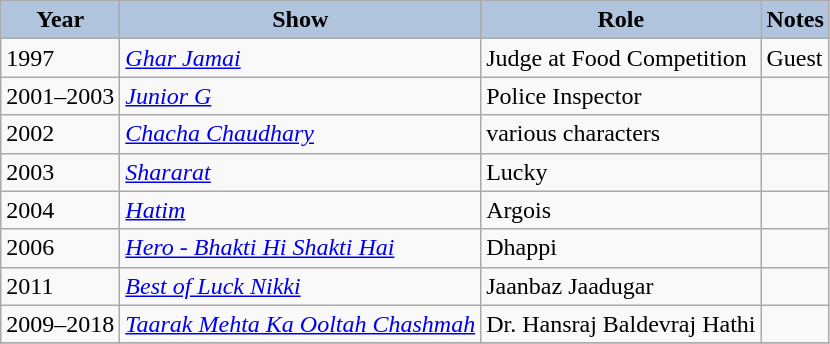<table class="wikitable" style="font-size:100%;">
<tr>
<th style= "background:#B0C4DE;">Year</th>
<th style= "background:#B0C4DE;">Show</th>
<th style= "background:#B0C4DE;">Role</th>
<th style= "background:#B0C4DE;">Notes</th>
</tr>
<tr>
<td>1997</td>
<td><em><a href='#'>Ghar Jamai</a></em></td>
<td>Judge at Food Competition</td>
<td>Guest</td>
</tr>
<tr>
<td>2001–2003</td>
<td><em><a href='#'>Junior G</a></em></td>
<td>Police Inspector</td>
<td></td>
</tr>
<tr>
<td>2002</td>
<td><em><a href='#'>Chacha Chaudhary</a></em></td>
<td>various characters</td>
<td></td>
</tr>
<tr>
<td>2003</td>
<td><em><a href='#'>Shararat</a></em></td>
<td>Lucky</td>
<td></td>
</tr>
<tr>
<td>2004</td>
<td><em><a href='#'>Hatim</a></em></td>
<td>Argois</td>
<td></td>
</tr>
<tr>
<td>2006</td>
<td><em><a href='#'>Hero - Bhakti Hi Shakti Hai</a></em></td>
<td>Dhappi</td>
<td></td>
</tr>
<tr>
<td>2011</td>
<td><em><a href='#'>Best of Luck Nikki</a></em></td>
<td>Jaanbaz Jaadugar </td>
<td></td>
</tr>
<tr>
<td>2009–2018</td>
<td><em><a href='#'>Taarak Mehta Ka Ooltah Chashmah</a></em></td>
<td>Dr. Hansraj Baldevraj Hathi</td>
<td></td>
</tr>
<tr>
</tr>
</table>
